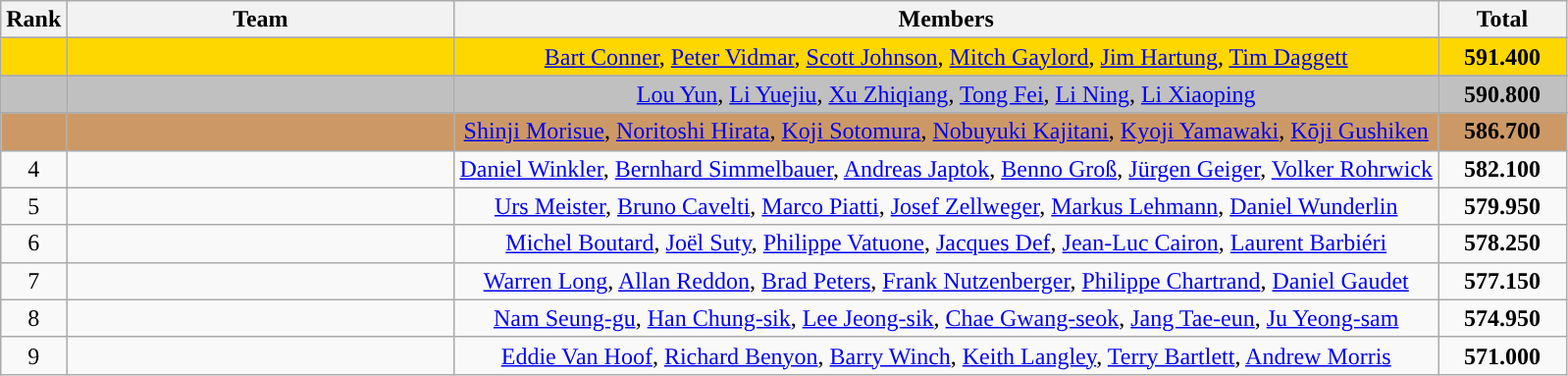<table class="wikitable" style="text-align:center">
<tr>
<th>Rank</th>
<th style="width:16em">Team</th>
<th style="width:">Members</th>
<th style="width:5em">Total</th>
</tr>
<tr>
</tr>
<tr bgcolor=gold>
<td></td>
<td align=left></td>
<td><a href='#'>Bart Conner</a>, <a href='#'>Peter Vidmar</a>, <a href='#'>Scott Johnson</a>, <a href='#'>Mitch Gaylord</a>, <a href='#'>Jim Hartung</a>, <a href='#'>Tim Daggett</a></td>
<td><strong>591.400</strong></td>
</tr>
<tr>
</tr>
<tr bgcolor=silver>
<td></td>
<td align=left></td>
<td><a href='#'>Lou Yun</a>, <a href='#'>Li Yuejiu</a>, <a href='#'>Xu Zhiqiang</a>, <a href='#'>Tong Fei</a>, <a href='#'>Li Ning</a>, <a href='#'>Li Xiaoping</a></td>
<td><strong>590.800</strong></td>
</tr>
<tr>
</tr>
<tr bgcolor=#CC9966>
<td></td>
<td align=left></td>
<td><a href='#'>Shinji Morisue</a>, <a href='#'>Noritoshi Hirata</a>, <a href='#'>Koji Sotomura</a>, <a href='#'>Nobuyuki Kajitani</a>, <a href='#'>Kyoji Yamawaki</a>, <a href='#'>Kōji Gushiken</a></td>
<td><strong>586.700</strong></td>
</tr>
<tr>
<td>4</td>
<td align=left></td>
<td><a href='#'>Daniel Winkler</a>, <a href='#'>Bernhard Simmelbauer</a>, <a href='#'>Andreas Japtok</a>, <a href='#'>Benno Groß</a>, <a href='#'>Jürgen Geiger</a>, <a href='#'>Volker Rohrwick</a></td>
<td><strong>582.100</strong></td>
</tr>
<tr>
<td>5</td>
<td align=left></td>
<td><a href='#'>Urs Meister</a>, <a href='#'>Bruno Cavelti</a>, <a href='#'>Marco Piatti</a>, <a href='#'>Josef Zellweger</a>, <a href='#'>Markus Lehmann</a>, <a href='#'>Daniel Wunderlin</a></td>
<td><strong>579.950</strong></td>
</tr>
<tr>
<td>6</td>
<td align=left></td>
<td><a href='#'>Michel Boutard</a>, <a href='#'>Joël Suty</a>, <a href='#'>Philippe Vatuone</a>, <a href='#'>Jacques Def</a>, <a href='#'>Jean-Luc Cairon</a>, <a href='#'>Laurent Barbiéri</a></td>
<td><strong>578.250</strong></td>
</tr>
<tr>
<td>7</td>
<td align=left></td>
<td><a href='#'>Warren Long</a>, <a href='#'>Allan Reddon</a>, <a href='#'>Brad Peters</a>, <a href='#'>Frank Nutzenberger</a>, <a href='#'>Philippe Chartrand</a>, <a href='#'>Daniel Gaudet</a></td>
<td><strong>577.150</strong></td>
</tr>
<tr>
<td>8</td>
<td align=left></td>
<td><a href='#'>Nam Seung-gu</a>, <a href='#'>Han Chung-sik</a>, <a href='#'>Lee Jeong-sik</a>, <a href='#'>Chae Gwang-seok</a>, <a href='#'>Jang Tae-eun</a>, <a href='#'>Ju Yeong-sam</a></td>
<td><strong>574.950</strong></td>
</tr>
<tr>
<td>9</td>
<td align=left></td>
<td><a href='#'>Eddie Van Hoof</a>, <a href='#'>Richard Benyon</a>, <a href='#'>Barry Winch</a>, <a href='#'>Keith Langley</a>, <a href='#'>Terry Bartlett</a>, <a href='#'>Andrew Morris</a></td>
<td><strong>571.000</strong></td>
</tr>
</table>
